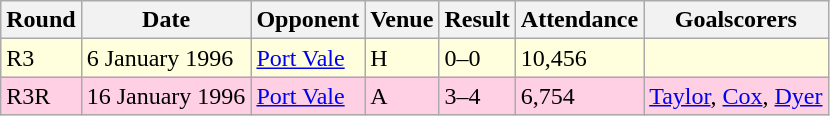<table class="wikitable">
<tr>
<th>Round</th>
<th>Date</th>
<th>Opponent</th>
<th>Venue</th>
<th>Result</th>
<th>Attendance</th>
<th>Goalscorers</th>
</tr>
<tr style="background-color: #ffffdd;">
<td>R3</td>
<td>6 January 1996</td>
<td><a href='#'>Port Vale</a></td>
<td>H</td>
<td>0–0</td>
<td>10,456</td>
<td></td>
</tr>
<tr style="background-color: #ffd0e3;">
<td>R3R</td>
<td>16 January 1996</td>
<td><a href='#'>Port Vale</a></td>
<td>A</td>
<td>3–4</td>
<td>6,754</td>
<td><a href='#'>Taylor</a>, <a href='#'>Cox</a>, <a href='#'>Dyer</a></td>
</tr>
</table>
